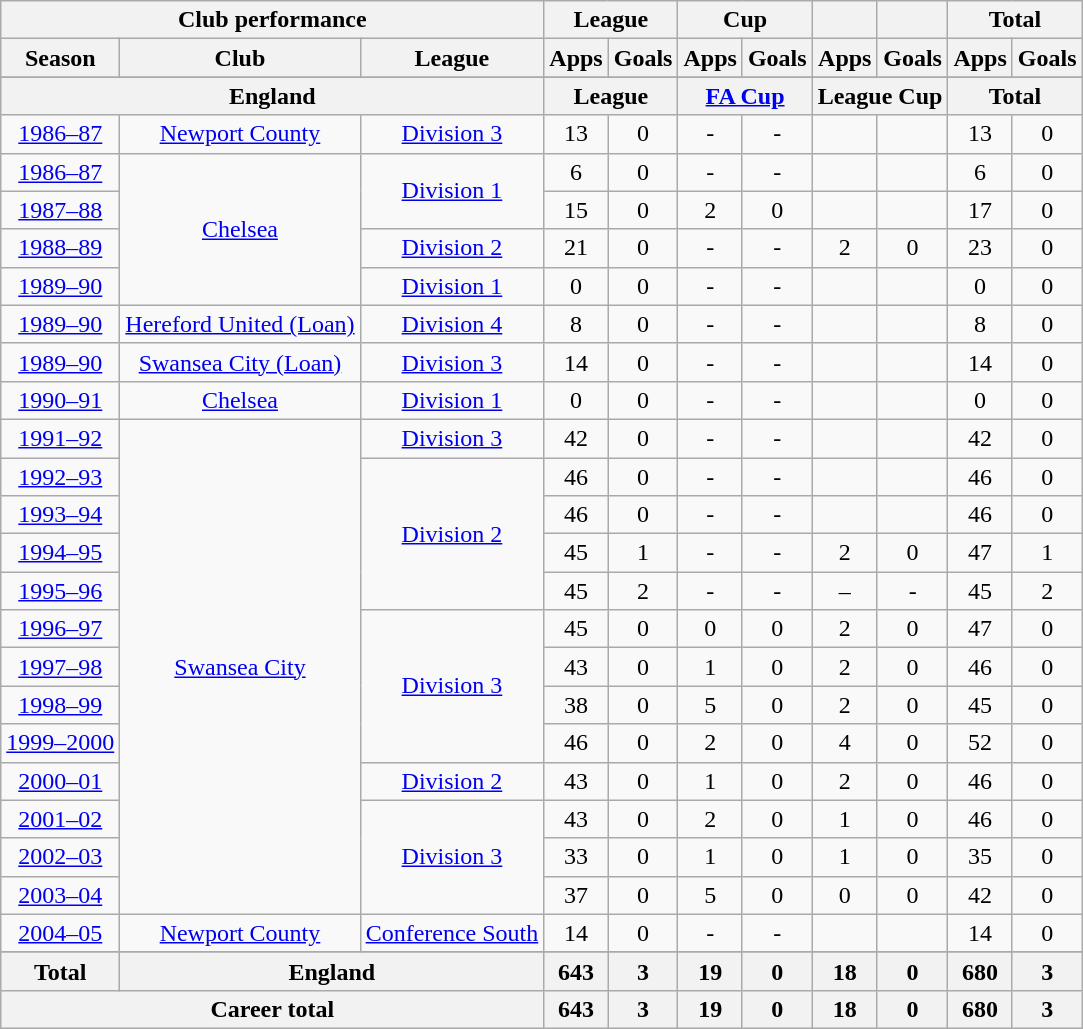<table class="wikitable" style="text-align:center">
<tr>
<th colspan=3>Club performance</th>
<th colspan=2>League</th>
<th colspan=2>Cup</th>
<th></th>
<th></th>
<th colspan=2>Total</th>
</tr>
<tr>
<th>Season</th>
<th>Club</th>
<th>League</th>
<th>Apps</th>
<th>Goals</th>
<th>Apps</th>
<th>Goals</th>
<th>Apps</th>
<th>Goals</th>
<th>Apps</th>
<th>Goals</th>
</tr>
<tr>
</tr>
<tr>
<th colspan=3>England</th>
<th colspan=2>League</th>
<th colspan=2><a href='#'>FA Cup</a></th>
<th colspan="2">League Cup</th>
<th colspan=2>Total</th>
</tr>
<tr>
<td><a href='#'>1986–87</a></td>
<td rowspan="1"><a href='#'>Newport County</a></td>
<td rowspan="1"><a href='#'>Division 3</a></td>
<td>13</td>
<td>0</td>
<td>-</td>
<td>-</td>
<td></td>
<td></td>
<td>13</td>
<td>0</td>
</tr>
<tr>
<td><a href='#'>1986–87</a></td>
<td rowspan="4"><a href='#'>Chelsea</a></td>
<td rowspan="2"><a href='#'>Division 1</a></td>
<td>6</td>
<td>0</td>
<td>-</td>
<td>-</td>
<td></td>
<td></td>
<td>6</td>
<td>0</td>
</tr>
<tr>
<td><a href='#'>1987–88</a></td>
<td>15</td>
<td>0</td>
<td>2</td>
<td>0</td>
<td></td>
<td></td>
<td>17</td>
<td>0</td>
</tr>
<tr>
<td><a href='#'>1988–89</a></td>
<td rowspan="1"><a href='#'>Division 2</a></td>
<td>21</td>
<td>0</td>
<td>-</td>
<td>-</td>
<td>2</td>
<td>0</td>
<td>23</td>
<td>0</td>
</tr>
<tr>
<td><a href='#'>1989–90</a></td>
<td rowspan="1"><a href='#'>Division 1</a></td>
<td>0</td>
<td>0</td>
<td>-</td>
<td>-</td>
<td></td>
<td></td>
<td>0</td>
<td>0</td>
</tr>
<tr>
<td><a href='#'>1989–90</a></td>
<td rowspan="1"><a href='#'>Hereford United (Loan)</a></td>
<td rowspan="1"><a href='#'>Division 4</a></td>
<td>8</td>
<td>0</td>
<td>-</td>
<td>-</td>
<td></td>
<td></td>
<td>8</td>
<td>0</td>
</tr>
<tr>
<td><a href='#'>1989–90</a></td>
<td rowspan="1"><a href='#'>Swansea City (Loan)</a></td>
<td rowspan="1"><a href='#'>Division 3</a></td>
<td>14</td>
<td>0</td>
<td>-</td>
<td>-</td>
<td></td>
<td></td>
<td>14</td>
<td>0</td>
</tr>
<tr>
<td><a href='#'>1990–91</a></td>
<td><a href='#'>Chelsea</a></td>
<td><a href='#'>Division 1</a></td>
<td>0</td>
<td>0</td>
<td>-</td>
<td>-</td>
<td></td>
<td></td>
<td>0</td>
<td>0</td>
</tr>
<tr>
<td><a href='#'>1991–92</a></td>
<td rowspan="13"><a href='#'>Swansea City</a></td>
<td rowspan="1"><a href='#'>Division 3</a></td>
<td>42</td>
<td>0</td>
<td>-</td>
<td>-</td>
<td></td>
<td></td>
<td>42</td>
<td>0</td>
</tr>
<tr>
<td><a href='#'>1992–93</a></td>
<td rowspan="4"><a href='#'>Division 2</a></td>
<td>46</td>
<td>0</td>
<td>-</td>
<td>-</td>
<td></td>
<td></td>
<td>46</td>
<td>0</td>
</tr>
<tr>
<td><a href='#'>1993–94</a></td>
<td>46</td>
<td>0</td>
<td>-</td>
<td>-</td>
<td></td>
<td></td>
<td>46</td>
<td>0</td>
</tr>
<tr>
<td><a href='#'>1994–95</a></td>
<td>45</td>
<td>1</td>
<td>-</td>
<td>-</td>
<td>2</td>
<td>0</td>
<td>47</td>
<td>1</td>
</tr>
<tr>
<td><a href='#'>1995–96</a></td>
<td>45</td>
<td>2</td>
<td>-</td>
<td>-</td>
<td>–</td>
<td>-</td>
<td>45</td>
<td>2</td>
</tr>
<tr>
<td><a href='#'>1996–97</a></td>
<td rowspan="4"><a href='#'>Division 3</a></td>
<td>45</td>
<td>0</td>
<td>0</td>
<td>0</td>
<td>2</td>
<td>0</td>
<td>47</td>
<td>0</td>
</tr>
<tr>
<td><a href='#'>1997–98</a></td>
<td>43</td>
<td>0</td>
<td>1</td>
<td>0</td>
<td>2</td>
<td>0</td>
<td>46</td>
<td>0</td>
</tr>
<tr>
<td><a href='#'>1998–99</a></td>
<td>38</td>
<td>0</td>
<td>5</td>
<td>0</td>
<td>2</td>
<td>0</td>
<td>45</td>
<td>0</td>
</tr>
<tr>
<td><a href='#'>1999–2000</a></td>
<td>46</td>
<td>0</td>
<td>2</td>
<td>0</td>
<td>4</td>
<td>0</td>
<td>52</td>
<td>0</td>
</tr>
<tr>
<td><a href='#'>2000–01</a></td>
<td rowspan="1"><a href='#'>Division 2</a></td>
<td>43</td>
<td>0</td>
<td>1</td>
<td>0</td>
<td>2</td>
<td>0</td>
<td>46</td>
<td>0</td>
</tr>
<tr>
<td><a href='#'>2001–02</a></td>
<td rowspan="3"><a href='#'>Division 3</a></td>
<td>43</td>
<td>0</td>
<td>2</td>
<td>0</td>
<td>1</td>
<td>0</td>
<td>46</td>
<td>0</td>
</tr>
<tr>
<td><a href='#'>2002–03</a></td>
<td>33</td>
<td>0</td>
<td>1</td>
<td>0</td>
<td>1</td>
<td>0</td>
<td>35</td>
<td>0</td>
</tr>
<tr>
<td><a href='#'>2003–04</a></td>
<td>37</td>
<td>0</td>
<td>5</td>
<td>0</td>
<td>0</td>
<td>0</td>
<td>42</td>
<td>0</td>
</tr>
<tr>
<td><a href='#'>2004–05</a></td>
<td rowspan="1"><a href='#'>Newport County</a></td>
<td rowspan="1"><a href='#'>Conference South</a></td>
<td>14</td>
<td>0</td>
<td>-</td>
<td>-</td>
<td></td>
<td></td>
<td>14</td>
<td>0</td>
</tr>
<tr>
</tr>
<tr>
<th rowspan=1>Total</th>
<th colspan=2>England</th>
<th>643</th>
<th>3</th>
<th>19</th>
<th>0</th>
<th>18</th>
<th>0</th>
<th>680</th>
<th>3</th>
</tr>
<tr>
<th colspan=3>Career total</th>
<th>643</th>
<th>3</th>
<th>19</th>
<th>0</th>
<th>18</th>
<th>0</th>
<th>680</th>
<th>3</th>
</tr>
</table>
